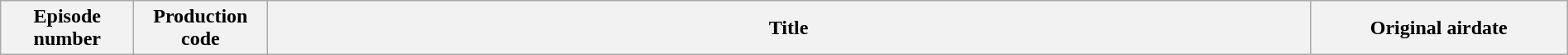<table class="wikitable plainrowheaders" style="width:100%; margin:auto; background:#FFFFFF;">
<tr>
<th width="100">Episode number</th>
<th width="100">Production code</th>
<th>Title</th>
<th width="200">Original airdate<br>


</th>
</tr>
</table>
